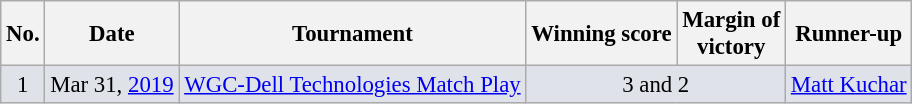<table class="wikitable" style="font-size:95%;">
<tr>
<th>No.</th>
<th>Date</th>
<th>Tournament</th>
<th>Winning score</th>
<th>Margin of<br>victory</th>
<th>Runner-up</th>
</tr>
<tr style="background:#dfe2e9;">
<td align=center>1</td>
<td align=right>Mar 31, <a href='#'>2019</a></td>
<td><a href='#'>WGC-Dell Technologies Match Play</a></td>
<td colspan=2 align=center>3 and 2</td>
<td> <a href='#'>Matt Kuchar</a></td>
</tr>
</table>
